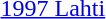<table>
<tr>
<td><a href='#'>1997 Lahti</a></td>
<td></td>
<td></td>
<td></td>
</tr>
</table>
